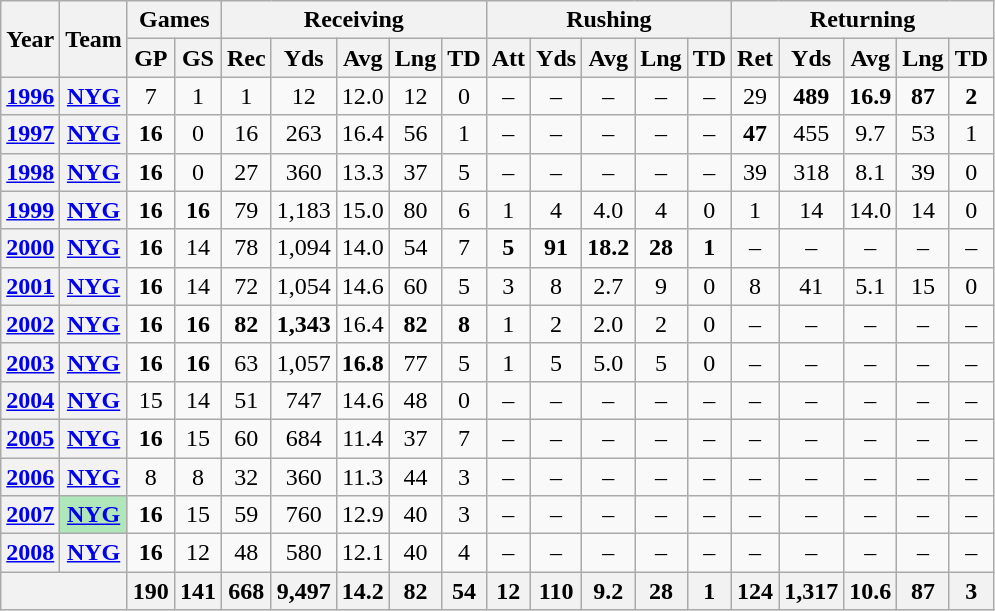<table class="wikitable" style="text-align: center;">
<tr>
<th rowspan="2">Year</th>
<th rowspan="2">Team</th>
<th colspan="2">Games</th>
<th colspan="5">Receiving</th>
<th colspan="5">Rushing</th>
<th colspan="5">Returning</th>
</tr>
<tr>
<th>GP</th>
<th>GS</th>
<th>Rec</th>
<th>Yds</th>
<th>Avg</th>
<th>Lng</th>
<th>TD</th>
<th>Att</th>
<th>Yds</th>
<th>Avg</th>
<th>Lng</th>
<th>TD</th>
<th>Ret</th>
<th>Yds</th>
<th>Avg</th>
<th>Lng</th>
<th>TD</th>
</tr>
<tr>
<th><a href='#'>1996</a></th>
<th><a href='#'>NYG</a></th>
<td>7</td>
<td>1</td>
<td>1</td>
<td>12</td>
<td>12.0</td>
<td>12</td>
<td>0</td>
<td>–</td>
<td>–</td>
<td>–</td>
<td>–</td>
<td>–</td>
<td>29</td>
<td><strong>489</strong></td>
<td><strong>16.9</strong></td>
<td><strong>87</strong></td>
<td><strong>2</strong></td>
</tr>
<tr>
<th><a href='#'>1997</a></th>
<th><a href='#'>NYG</a></th>
<td><strong>16</strong></td>
<td>0</td>
<td>16</td>
<td>263</td>
<td>16.4</td>
<td>56</td>
<td>1</td>
<td>–</td>
<td>–</td>
<td>–</td>
<td>–</td>
<td>–</td>
<td><strong>47</strong></td>
<td>455</td>
<td>9.7</td>
<td>53</td>
<td>1</td>
</tr>
<tr>
<th><a href='#'>1998</a></th>
<th><a href='#'>NYG</a></th>
<td><strong>16</strong></td>
<td>0</td>
<td>27</td>
<td>360</td>
<td>13.3</td>
<td>37</td>
<td>5</td>
<td>–</td>
<td>–</td>
<td>–</td>
<td>–</td>
<td>–</td>
<td>39</td>
<td>318</td>
<td>8.1</td>
<td>39</td>
<td>0</td>
</tr>
<tr>
<th><a href='#'>1999</a></th>
<th><a href='#'>NYG</a></th>
<td><strong>16</strong></td>
<td><strong>16</strong></td>
<td>79</td>
<td>1,183</td>
<td>15.0</td>
<td>80</td>
<td>6</td>
<td>1</td>
<td>4</td>
<td>4.0</td>
<td>4</td>
<td>0</td>
<td>1</td>
<td>14</td>
<td>14.0</td>
<td>14</td>
<td>0</td>
</tr>
<tr>
<th><a href='#'>2000</a></th>
<th><a href='#'>NYG</a></th>
<td><strong>16</strong></td>
<td>14</td>
<td>78</td>
<td>1,094</td>
<td>14.0</td>
<td>54</td>
<td>7</td>
<td><strong>5</strong></td>
<td><strong>91</strong></td>
<td><strong>18.2</strong></td>
<td><strong>28</strong></td>
<td><strong>1</strong></td>
<td>–</td>
<td>–</td>
<td>–</td>
<td>–</td>
<td>–</td>
</tr>
<tr>
<th><a href='#'>2001</a></th>
<th><a href='#'>NYG</a></th>
<td><strong>16</strong></td>
<td>14</td>
<td>72</td>
<td>1,054</td>
<td>14.6</td>
<td>60</td>
<td>5</td>
<td>3</td>
<td>8</td>
<td>2.7</td>
<td>9</td>
<td>0</td>
<td>8</td>
<td>41</td>
<td>5.1</td>
<td>15</td>
<td>0</td>
</tr>
<tr>
<th><a href='#'>2002</a></th>
<th><a href='#'>NYG</a></th>
<td><strong>16</strong></td>
<td><strong>16</strong></td>
<td><strong>82</strong></td>
<td><strong>1,343</strong></td>
<td>16.4</td>
<td><strong>82</strong></td>
<td><strong>8</strong></td>
<td>1</td>
<td>2</td>
<td>2.0</td>
<td>2</td>
<td>0</td>
<td>–</td>
<td>–</td>
<td>–</td>
<td>–</td>
<td>–</td>
</tr>
<tr>
<th><a href='#'>2003</a></th>
<th><a href='#'>NYG</a></th>
<td><strong>16</strong></td>
<td><strong>16</strong></td>
<td>63</td>
<td>1,057</td>
<td><strong>16.8</strong></td>
<td>77</td>
<td>5</td>
<td>1</td>
<td>5</td>
<td>5.0</td>
<td>5</td>
<td>0</td>
<td>–</td>
<td>–</td>
<td>–</td>
<td>–</td>
<td>–</td>
</tr>
<tr>
<th><a href='#'>2004</a></th>
<th><a href='#'>NYG</a></th>
<td>15</td>
<td>14</td>
<td>51</td>
<td>747</td>
<td>14.6</td>
<td>48</td>
<td>0</td>
<td>–</td>
<td>–</td>
<td>–</td>
<td>–</td>
<td>–</td>
<td>–</td>
<td>–</td>
<td>–</td>
<td>–</td>
<td>–</td>
</tr>
<tr>
<th><a href='#'>2005</a></th>
<th><a href='#'>NYG</a></th>
<td><strong>16</strong></td>
<td>15</td>
<td>60</td>
<td>684</td>
<td>11.4</td>
<td>37</td>
<td>7</td>
<td>–</td>
<td>–</td>
<td>–</td>
<td>–</td>
<td>–</td>
<td>–</td>
<td>–</td>
<td>–</td>
<td>–</td>
<td>–</td>
</tr>
<tr>
<th><a href='#'>2006</a></th>
<th><a href='#'>NYG</a></th>
<td>8</td>
<td>8</td>
<td>32</td>
<td>360</td>
<td>11.3</td>
<td>44</td>
<td>3</td>
<td>–</td>
<td>–</td>
<td>–</td>
<td>–</td>
<td>–</td>
<td>–</td>
<td>–</td>
<td>–</td>
<td>–</td>
<td>–</td>
</tr>
<tr>
<th><a href='#'>2007</a></th>
<th style="background:#afe6ba;"><a href='#'>NYG</a></th>
<td><strong>16</strong></td>
<td>15</td>
<td>59</td>
<td>760</td>
<td>12.9</td>
<td>40</td>
<td>3</td>
<td>–</td>
<td>–</td>
<td>–</td>
<td>–</td>
<td>–</td>
<td>–</td>
<td>–</td>
<td>–</td>
<td>–</td>
<td>–</td>
</tr>
<tr>
<th><a href='#'>2008</a></th>
<th><a href='#'>NYG</a></th>
<td><strong>16</strong></td>
<td>12</td>
<td>48</td>
<td>580</td>
<td>12.1</td>
<td>40</td>
<td>4</td>
<td>–</td>
<td>–</td>
<td>–</td>
<td>–</td>
<td>–</td>
<td>–</td>
<td>–</td>
<td>–</td>
<td>–</td>
<td>–</td>
</tr>
<tr>
<th colspan="2"></th>
<th>190</th>
<th>141</th>
<th>668</th>
<th>9,497</th>
<th>14.2</th>
<th>82</th>
<th>54</th>
<th>12</th>
<th>110</th>
<th>9.2</th>
<th>28</th>
<th>1</th>
<th>124</th>
<th>1,317</th>
<th>10.6</th>
<th>87</th>
<th>3</th>
</tr>
</table>
